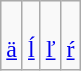<table class="wikitable" style="line-height: 1.2">
<tr align=center>
<td> <br> <a href='#'>ä</a></td>
<td> <br> <a href='#'>ĺ</a></td>
<td> <br> <a href='#'>ľ</a></td>
<td> <br> <a href='#'>ŕ</a></td>
</tr>
</table>
